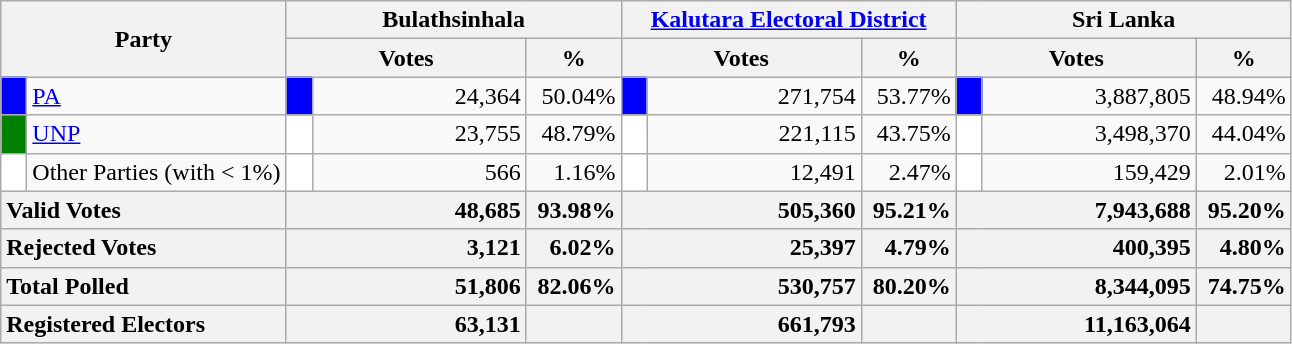<table class="wikitable">
<tr>
<th colspan="2" width="144px"rowspan="2">Party</th>
<th colspan="3" width="216px">Bulathsinhala</th>
<th colspan="3" width="216px"><a href='#'>Kalutara Electoral District</a></th>
<th colspan="3" width="216px">Sri Lanka</th>
</tr>
<tr>
<th colspan="2" width="144px">Votes</th>
<th>%</th>
<th colspan="2" width="144px">Votes</th>
<th>%</th>
<th colspan="2" width="144px">Votes</th>
<th>%</th>
</tr>
<tr>
<td style="background-color:blue;" width="10px"></td>
<td style="text-align:left;"><a href='#'>PA</a></td>
<td style="background-color:blue;" width="10px"></td>
<td style="text-align:right;">24,364</td>
<td style="text-align:right;">50.04%</td>
<td style="background-color:blue;" width="10px"></td>
<td style="text-align:right;">271,754</td>
<td style="text-align:right;">53.77%</td>
<td style="background-color:blue;" width="10px"></td>
<td style="text-align:right;">3,887,805</td>
<td style="text-align:right;">48.94%</td>
</tr>
<tr>
<td style="background-color:green;" width="10px"></td>
<td style="text-align:left;"><a href='#'>UNP</a></td>
<td style="background-color:white;" width="10px"></td>
<td style="text-align:right;">23,755</td>
<td style="text-align:right;">48.79%</td>
<td style="background-color:white;" width="10px"></td>
<td style="text-align:right;">221,115</td>
<td style="text-align:right;">43.75%</td>
<td style="background-color:white;" width="10px"></td>
<td style="text-align:right;">3,498,370</td>
<td style="text-align:right;">44.04%</td>
</tr>
<tr>
<td style="background-color:white;" width="10px"></td>
<td style="text-align:left;">Other Parties (with < 1%)</td>
<td style="background-color:white;" width="10px"></td>
<td style="text-align:right;">566</td>
<td style="text-align:right;">1.16%</td>
<td style="background-color:white;" width="10px"></td>
<td style="text-align:right;">12,491</td>
<td style="text-align:right;">2.47%</td>
<td style="background-color:white;" width="10px"></td>
<td style="text-align:right;">159,429</td>
<td style="text-align:right;">2.01%</td>
</tr>
<tr>
<th colspan="2" width="144px"style="text-align:left;">Valid Votes</th>
<th style="text-align:right;"colspan="2" width="144px">48,685</th>
<th style="text-align:right;">93.98%</th>
<th style="text-align:right;"colspan="2" width="144px">505,360</th>
<th style="text-align:right;">95.21%</th>
<th style="text-align:right;"colspan="2" width="144px">7,943,688</th>
<th style="text-align:right;">95.20%</th>
</tr>
<tr>
<th colspan="2" width="144px"style="text-align:left;">Rejected Votes</th>
<th style="text-align:right;"colspan="2" width="144px">3,121</th>
<th style="text-align:right;">6.02%</th>
<th style="text-align:right;"colspan="2" width="144px">25,397</th>
<th style="text-align:right;">4.79%</th>
<th style="text-align:right;"colspan="2" width="144px">400,395</th>
<th style="text-align:right;">4.80%</th>
</tr>
<tr>
<th colspan="2" width="144px"style="text-align:left;">Total Polled</th>
<th style="text-align:right;"colspan="2" width="144px">51,806</th>
<th style="text-align:right;">82.06%</th>
<th style="text-align:right;"colspan="2" width="144px">530,757</th>
<th style="text-align:right;">80.20%</th>
<th style="text-align:right;"colspan="2" width="144px">8,344,095</th>
<th style="text-align:right;">74.75%</th>
</tr>
<tr>
<th colspan="2" width="144px"style="text-align:left;">Registered Electors</th>
<th style="text-align:right;"colspan="2" width="144px">63,131</th>
<th></th>
<th style="text-align:right;"colspan="2" width="144px">661,793</th>
<th></th>
<th style="text-align:right;"colspan="2" width="144px">11,163,064</th>
<th></th>
</tr>
</table>
